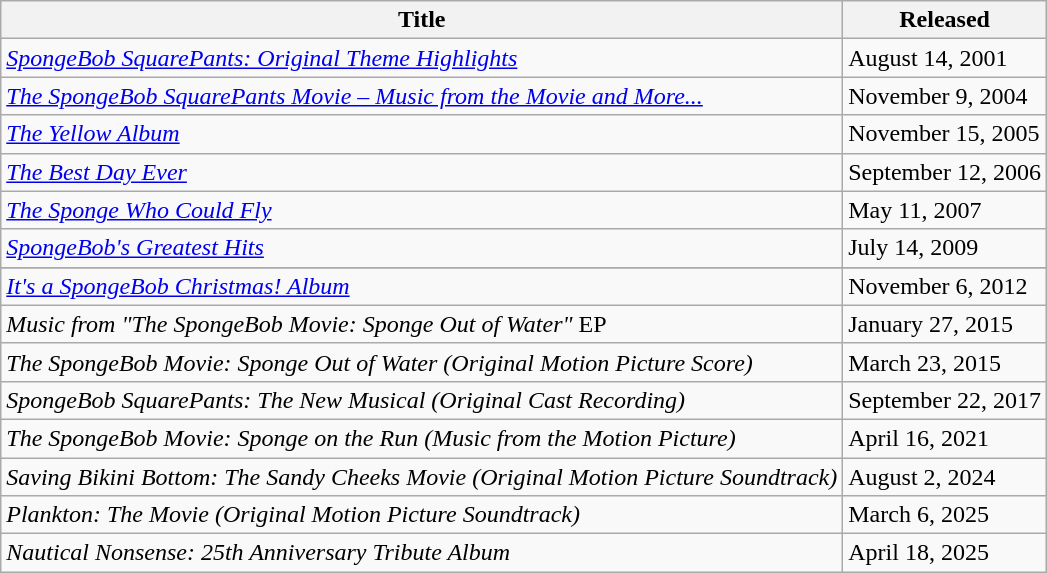<table class="wikitable" align="center">
<tr>
<th>Title</th>
<th>Released</th>
</tr>
<tr>
<td><em><a href='#'>SpongeBob SquarePants: Original Theme Highlights</a></em></td>
<td>August 14, 2001</td>
</tr>
<tr>
<td><em><a href='#'>The SpongeBob SquarePants Movie – Music from the Movie and More...</a></em></td>
<td>November 9, 2004</td>
</tr>
<tr>
<td><em><a href='#'>The Yellow Album</a></em></td>
<td>November 15, 2005</td>
</tr>
<tr>
<td><em><a href='#'>The Best Day Ever</a></em></td>
<td>September 12, 2006</td>
</tr>
<tr>
<td><em><a href='#'>The Sponge Who Could Fly</a></em></td>
<td>May 11, 2007</td>
</tr>
<tr>
<td><em><a href='#'>SpongeBob's Greatest Hits</a></em></td>
<td>July 14, 2009</td>
</tr>
<tr>
</tr>
<tr>
<td><em><a href='#'>It's a SpongeBob Christmas! Album</a></em></td>
<td>November 6, 2012</td>
</tr>
<tr>
<td><em>Music from "The SpongeBob Movie: Sponge Out of Water"</em> EP</td>
<td>January 27, 2015</td>
</tr>
<tr>
<td><em>The SpongeBob Movie: Sponge Out of Water (Original Motion Picture Score)</em></td>
<td>March 23, 2015</td>
</tr>
<tr>
<td><em>SpongeBob SquarePants: The New Musical (Original Cast Recording)</em></td>
<td>September 22, 2017</td>
</tr>
<tr>
<td><em>The SpongeBob Movie: Sponge on the Run (Music from the Motion Picture)</em></td>
<td>April 16, 2021</td>
</tr>
<tr>
<td><em>Saving Bikini Bottom: The Sandy Cheeks Movie (Original Motion Picture Soundtrack)</em></td>
<td>August 2, 2024</td>
</tr>
<tr>
<td><em>Plankton: The Movie (Original Motion Picture Soundtrack)</em></td>
<td>March 6, 2025</td>
</tr>
<tr>
<td><em>Nautical Nonsense: 25th Anniversary Tribute Album</em></td>
<td>April 18, 2025</td>
</tr>
</table>
